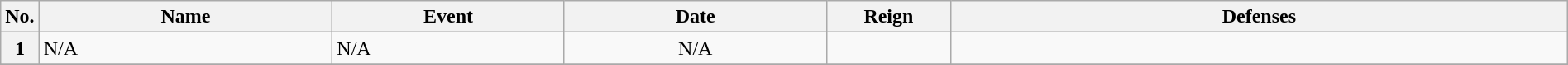<table class="wikitable" width=100%>
<tr>
<th width=1%>No.</th>
<th width=19%>Name</th>
<th width=15%>Event</th>
<th width=17%>Date</th>
<th width=8%>Reign</th>
<th width=40%>Defenses</th>
</tr>
<tr>
<th>1</th>
<td>N/A</td>
<td>N/A</td>
<td align=center>N/A</td>
<td></td>
<td></td>
</tr>
<tr>
</tr>
</table>
